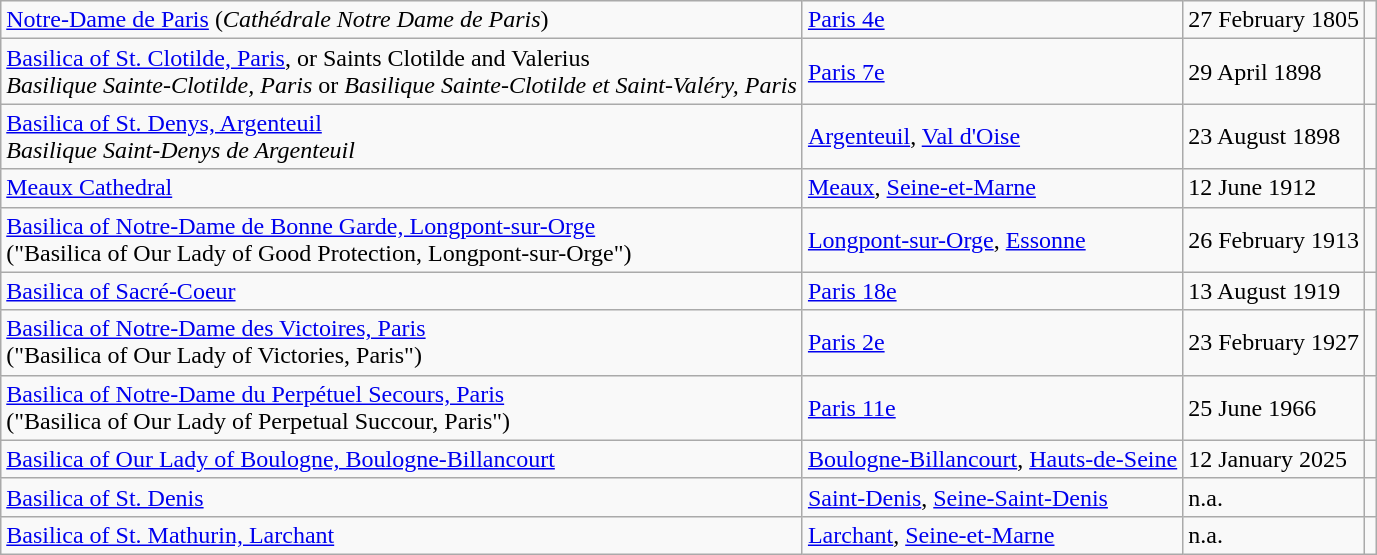<table class="wikitable">
<tr>
<td><a href='#'>Notre-Dame de Paris</a> (<em>Cathédrale Notre Dame de Paris</em>)</td>
<td><a href='#'>Paris 4e</a></td>
<td>27 February 1805</td>
<td></td>
</tr>
<tr>
<td><a href='#'>Basilica of St. Clotilde, Paris</a>, or Saints Clotilde and Valerius<br><em>Basilique Sainte-Clotilde, Paris</em> or <em>Basilique Sainte-Clotilde et Saint-Valéry, Paris</em></td>
<td><a href='#'>Paris 7e</a></td>
<td>29 April 1898</td>
<td></td>
</tr>
<tr>
<td><a href='#'>Basilica of St. Denys, Argenteuil</a><br><em>Basilique Saint-Denys de Argenteuil</em></td>
<td><a href='#'>Argenteuil</a>, <a href='#'>Val d'Oise</a></td>
<td>23 August 1898</td>
<td></td>
</tr>
<tr>
<td><a href='#'>Meaux Cathedral</a></td>
<td><a href='#'>Meaux</a>, <a href='#'>Seine-et-Marne</a></td>
<td>12 June 1912</td>
<td></td>
</tr>
<tr>
<td><a href='#'>Basilica of Notre-Dame de Bonne Garde, Longpont-sur-Orge</a><br>("Basilica of Our Lady of Good Protection, Longpont-sur-Orge")</td>
<td><a href='#'>Longpont-sur-Orge</a>, <a href='#'>Essonne</a></td>
<td>26 February 1913</td>
<td></td>
</tr>
<tr>
<td><a href='#'>Basilica of Sacré-Coeur</a></td>
<td><a href='#'>Paris 18e</a></td>
<td>13 August 1919</td>
<td></td>
</tr>
<tr>
<td><a href='#'>Basilica of Notre-Dame des Victoires, Paris</a><br>("Basilica of Our Lady of Victories, Paris")</td>
<td><a href='#'>Paris 2e</a></td>
<td>23 February 1927</td>
<td></td>
</tr>
<tr>
<td><a href='#'>Basilica of Notre-Dame du Perpétuel Secours, Paris</a><br>("Basilica of Our Lady of Perpetual Succour, Paris")</td>
<td><a href='#'>Paris 11e</a></td>
<td>25 June 1966</td>
<td></td>
</tr>
<tr>
<td><a href='#'>Basilica of Our Lady of Boulogne, Boulogne-Billancourt</a></td>
<td><a href='#'>Boulogne-Billancourt</a>, <a href='#'>Hauts-de-Seine</a></td>
<td>12 January 2025</td>
<td></td>
</tr>
<tr>
<td><a href='#'>Basilica of St. Denis</a></td>
<td><a href='#'>Saint-Denis</a>, <a href='#'>Seine-Saint-Denis</a></td>
<td>n.a.</td>
<td></td>
</tr>
<tr>
<td><a href='#'>Basilica of St. Mathurin, Larchant</a></td>
<td><a href='#'>Larchant</a>, <a href='#'>Seine-et-Marne</a></td>
<td>n.a.</td>
<td></td>
</tr>
</table>
